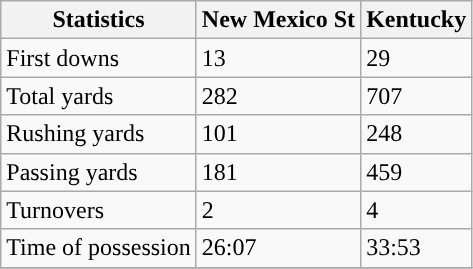<table class="wikitable" style="float: left;">
<tr>
<th>Statistics</th>
<th>New Mexico St</th>
<th>Kentucky</th>
</tr>
<tr>
<td>First downs</td>
<td>13</td>
<td>29</td>
</tr>
<tr>
<td>Total yards</td>
<td>282</td>
<td>707</td>
</tr>
<tr>
<td>Rushing yards</td>
<td>101</td>
<td>248</td>
</tr>
<tr>
<td>Passing yards</td>
<td>181</td>
<td>459</td>
</tr>
<tr>
<td>Turnovers</td>
<td>2</td>
<td>4</td>
</tr>
<tr>
<td>Time of possession</td>
<td>26:07</td>
<td>33:53</td>
</tr>
<tr>
</tr>
</table>
